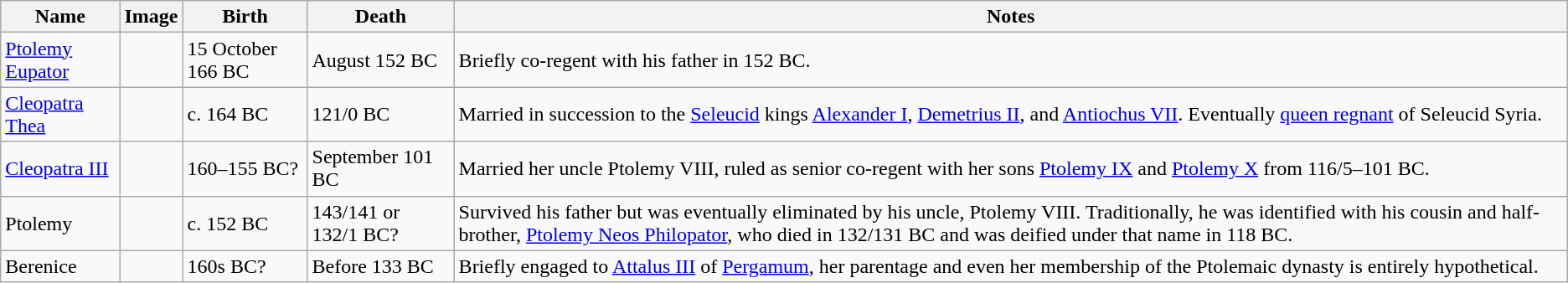<table class="wikitable">
<tr>
<th>Name</th>
<th>Image</th>
<th>Birth</th>
<th>Death</th>
<th>Notes</th>
</tr>
<tr>
<td><a href='#'>Ptolemy Eupator</a></td>
<td></td>
<td>15 October 166 BC</td>
<td>August 152 BC</td>
<td>Briefly co-regent with his father in 152 BC.</td>
</tr>
<tr>
<td><a href='#'>Cleopatra Thea</a></td>
<td></td>
<td>c. 164 BC</td>
<td>121/0 BC</td>
<td>Married in succession to the <a href='#'>Seleucid</a> kings <a href='#'>Alexander I</a>, <a href='#'>Demetrius II</a>, and <a href='#'>Antiochus VII</a>. Eventually <a href='#'>queen regnant</a> of Seleucid Syria.</td>
</tr>
<tr>
<td><a href='#'>Cleopatra III</a></td>
<td></td>
<td>160–155 BC?</td>
<td>September 101 BC</td>
<td>Married her uncle Ptolemy VIII, ruled as senior co-regent with her sons <a href='#'>Ptolemy IX</a> and <a href='#'>Ptolemy X</a> from 116/5–101 BC.</td>
</tr>
<tr>
<td>Ptolemy</td>
<td></td>
<td>c. 152 BC</td>
<td>143/141 or 132/1 BC?</td>
<td>Survived his father but was eventually eliminated by his uncle, Ptolemy VIII. Traditionally, he was identified with his cousin and half-brother, <a href='#'>Ptolemy Neos Philopator</a>, who died in 132/131 BC and was deified under that name in 118 BC.</td>
</tr>
<tr>
<td>Berenice</td>
<td></td>
<td>160s BC?</td>
<td>Before 133 BC</td>
<td>Briefly engaged to <a href='#'>Attalus III</a> of <a href='#'>Pergamum</a>, her parentage and even her membership of the Ptolemaic dynasty is entirely hypothetical.</td>
</tr>
</table>
